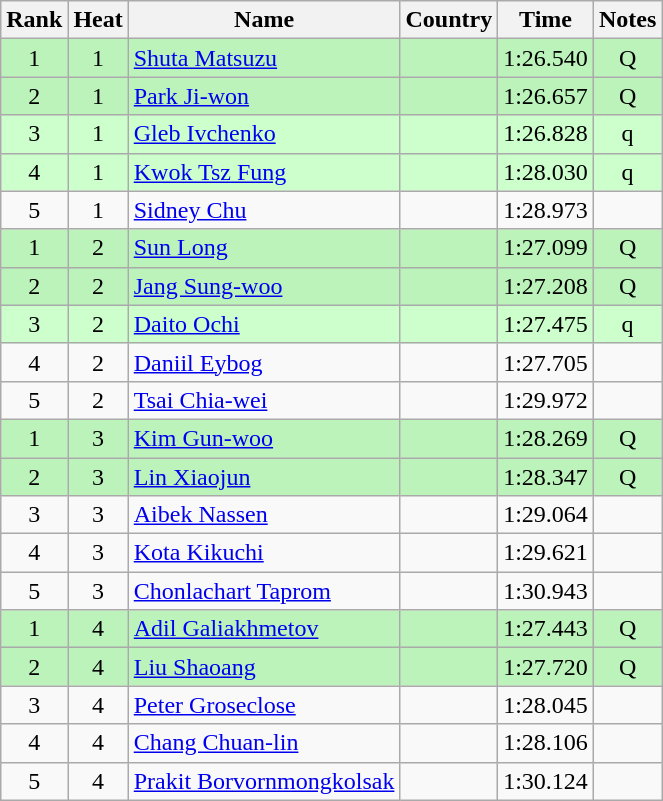<table class="wikitable sortable" style="text-align:center">
<tr>
<th>Rank</th>
<th>Heat</th>
<th>Name</th>
<th>Country</th>
<th>Time</th>
<th>Notes</th>
</tr>
<tr bgcolor=bbf3bb>
<td>1</td>
<td>1</td>
<td align=left><a href='#'>Shuta Matsuzu</a></td>
<td align=left></td>
<td>1:26.540</td>
<td>Q</td>
</tr>
<tr bgcolor=bbf3bb>
<td>2</td>
<td>1</td>
<td align=left><a href='#'>Park Ji-won</a></td>
<td align=left></td>
<td>1:26.657</td>
<td>Q</td>
</tr>
<tr bgcolor=ccffcc>
<td>3</td>
<td>1</td>
<td align=left><a href='#'>Gleb Ivchenko</a></td>
<td align=left></td>
<td>1:26.828</td>
<td>q</td>
</tr>
<tr bgcolor=ccffcc>
<td>4</td>
<td>1</td>
<td align=left><a href='#'>Kwok Tsz Fung</a></td>
<td align=left></td>
<td>1:28.030</td>
<td>q</td>
</tr>
<tr>
<td>5</td>
<td>1</td>
<td align=left><a href='#'>Sidney Chu</a></td>
<td align=left></td>
<td>1:28.973</td>
<td></td>
</tr>
<tr bgcolor=bbf3bb>
<td>1</td>
<td>2</td>
<td align=left><a href='#'>Sun Long</a></td>
<td align=left></td>
<td>1:27.099</td>
<td>Q</td>
</tr>
<tr bgcolor=bbf3bb>
<td>2</td>
<td>2</td>
<td align=left><a href='#'>Jang Sung-woo</a></td>
<td align=left></td>
<td>1:27.208</td>
<td>Q</td>
</tr>
<tr bgcolor=ccffcc>
<td>3</td>
<td>2</td>
<td align=left><a href='#'>Daito Ochi</a></td>
<td align=left></td>
<td>1:27.475</td>
<td>q</td>
</tr>
<tr>
<td>4</td>
<td>2</td>
<td align=left><a href='#'>Daniil Eybog</a></td>
<td align=left></td>
<td>1:27.705</td>
<td></td>
</tr>
<tr>
<td>5</td>
<td>2</td>
<td align=left><a href='#'>Tsai Chia-wei</a></td>
<td align=left></td>
<td>1:29.972</td>
<td></td>
</tr>
<tr bgcolor=bbf3bb>
<td>1</td>
<td>3</td>
<td align=left><a href='#'>Kim Gun-woo</a></td>
<td align=left></td>
<td>1:28.269</td>
<td>Q</td>
</tr>
<tr bgcolor=bbf3bb>
<td>2</td>
<td>3</td>
<td align=left><a href='#'>Lin Xiaojun</a></td>
<td align=left></td>
<td>1:28.347</td>
<td>Q</td>
</tr>
<tr>
<td>3</td>
<td>3</td>
<td align=left><a href='#'>Aibek Nassen</a></td>
<td align=left></td>
<td>1:29.064</td>
<td></td>
</tr>
<tr>
<td>4</td>
<td>3</td>
<td align=left><a href='#'>Kota Kikuchi</a></td>
<td align=left></td>
<td>1:29.621</td>
<td></td>
</tr>
<tr>
<td>5</td>
<td>3</td>
<td align=left><a href='#'>Chonlachart Taprom</a></td>
<td align=left></td>
<td>1:30.943</td>
<td></td>
</tr>
<tr bgcolor=bbf3bb>
<td>1</td>
<td>4</td>
<td align=left><a href='#'>Adil Galiakhmetov</a></td>
<td align=left></td>
<td>1:27.443</td>
<td>Q</td>
</tr>
<tr bgcolor=bbf3bb>
<td>2</td>
<td>4</td>
<td align=left><a href='#'>Liu Shaoang</a></td>
<td align=left></td>
<td>1:27.720</td>
<td>Q</td>
</tr>
<tr>
<td>3</td>
<td>4</td>
<td align=left><a href='#'>Peter Groseclose</a></td>
<td align=left></td>
<td>1:28.045</td>
<td></td>
</tr>
<tr>
<td>4</td>
<td>4</td>
<td align=left><a href='#'>Chang Chuan-lin</a></td>
<td align=left></td>
<td>1:28.106</td>
<td></td>
</tr>
<tr>
<td>5</td>
<td>4</td>
<td align=left><a href='#'>Prakit Borvornmongkolsak</a></td>
<td align=left></td>
<td>1:30.124</td>
<td></td>
</tr>
</table>
